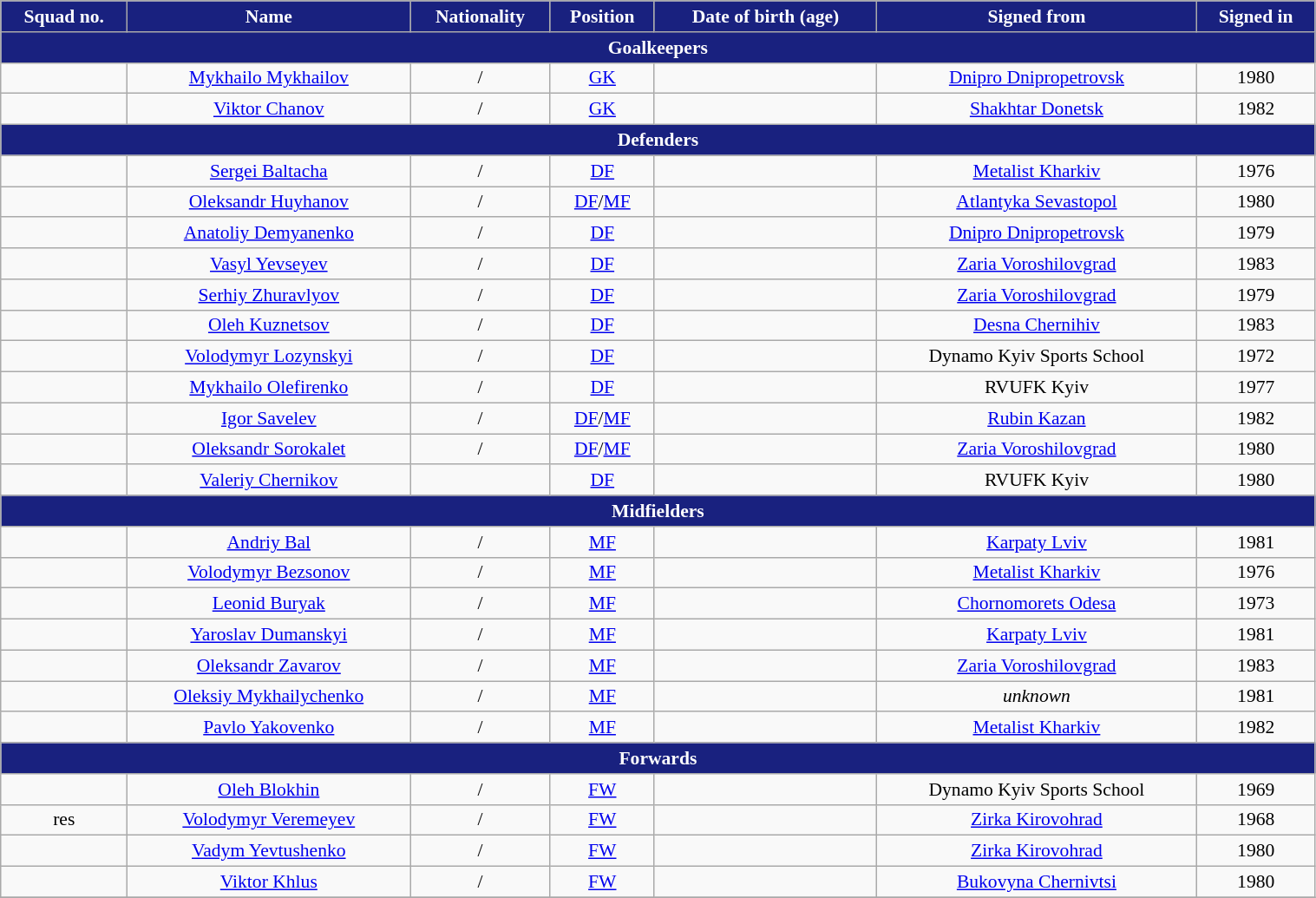<table class="wikitable" style="text-align:center; font-size:90%; width:80%">
<tr>
<th style="background:#19217F; color:white; text-align:center">Squad no.</th>
<th style="background:#19217F; color:white; text-align:center">Name</th>
<th style="background:#19217F; color:white; text-align:center">Nationality</th>
<th style="background:#19217F; color:white; text-align:center">Position</th>
<th style="background:#19217F; color:white; text-align:center">Date of birth (age)</th>
<th style="background:#19217F; color:white; text-align:center;">Signed from</th>
<th style="background:#19217F; color:white; text-align:center;">Signed in</th>
</tr>
<tr>
<th colspan="7" style="background:#19217F; color:white; bordercolor=red; text-align:center">Goalkeepers</th>
</tr>
<tr>
<td></td>
<td><a href='#'>Mykhailo Mykhailov</a></td>
<td>/</td>
<td><a href='#'>GK</a></td>
<td></td>
<td><a href='#'>Dnipro Dnipropetrovsk</a></td>
<td>1980</td>
</tr>
<tr>
<td></td>
<td><a href='#'>Viktor Chanov</a></td>
<td>/</td>
<td><a href='#'>GK</a></td>
<td></td>
<td><a href='#'>Shakhtar Donetsk</a></td>
<td>1982</td>
</tr>
<tr>
<th colspan="7" style="background:#19217F; color:white; text-align:center">Defenders</th>
</tr>
<tr>
<td></td>
<td><a href='#'>Sergei Baltacha</a></td>
<td>/</td>
<td><a href='#'>DF</a></td>
<td></td>
<td><a href='#'>Metalist Kharkiv</a></td>
<td>1976</td>
</tr>
<tr>
<td></td>
<td><a href='#'>Oleksandr Huyhanov</a></td>
<td>/</td>
<td><a href='#'>DF</a>/<a href='#'>MF</a></td>
<td></td>
<td><a href='#'>Atlantyka Sevastopol</a></td>
<td>1980</td>
</tr>
<tr>
<td></td>
<td><a href='#'>Anatoliy Demyanenko</a></td>
<td>/</td>
<td><a href='#'>DF</a></td>
<td></td>
<td><a href='#'>Dnipro Dnipropetrovsk</a></td>
<td>1979</td>
</tr>
<tr>
<td></td>
<td><a href='#'>Vasyl Yevseyev</a></td>
<td>/</td>
<td><a href='#'>DF</a></td>
<td></td>
<td><a href='#'>Zaria Voroshilovgrad</a></td>
<td>1983</td>
</tr>
<tr>
<td></td>
<td><a href='#'>Serhiy Zhuravlyov</a></td>
<td>/</td>
<td><a href='#'>DF</a></td>
<td></td>
<td><a href='#'>Zaria Voroshilovgrad</a></td>
<td>1979</td>
</tr>
<tr>
<td></td>
<td><a href='#'>Oleh Kuznetsov</a></td>
<td>/</td>
<td><a href='#'>DF</a></td>
<td></td>
<td><a href='#'>Desna Chernihiv</a></td>
<td>1983</td>
</tr>
<tr>
<td></td>
<td><a href='#'>Volodymyr Lozynskyi</a></td>
<td>/</td>
<td><a href='#'>DF</a></td>
<td></td>
<td>Dynamo Kyiv Sports School</td>
<td>1972</td>
</tr>
<tr>
<td></td>
<td><a href='#'>Mykhailo Olefirenko</a></td>
<td>/</td>
<td><a href='#'>DF</a></td>
<td></td>
<td>RVUFK Kyiv</td>
<td>1977</td>
</tr>
<tr>
<td></td>
<td><a href='#'>Igor Savelev</a></td>
<td>/</td>
<td><a href='#'>DF</a>/<a href='#'>MF</a></td>
<td></td>
<td><a href='#'>Rubin Kazan</a></td>
<td>1982</td>
</tr>
<tr>
<td></td>
<td><a href='#'>Oleksandr Sorokalet</a></td>
<td>/</td>
<td><a href='#'>DF</a>/<a href='#'>MF</a></td>
<td></td>
<td><a href='#'>Zaria Voroshilovgrad</a></td>
<td>1980</td>
</tr>
<tr>
<td></td>
<td><a href='#'>Valeriy Chernikov</a></td>
<td></td>
<td><a href='#'>DF</a></td>
<td></td>
<td>RVUFK Kyiv</td>
<td>1980</td>
</tr>
<tr>
<th colspan="7" style="background:#19217F; color:white; text-align:center">Midfielders</th>
</tr>
<tr>
<td></td>
<td><a href='#'>Andriy Bal</a></td>
<td>/</td>
<td><a href='#'>MF</a></td>
<td></td>
<td><a href='#'>Karpaty Lviv</a></td>
<td>1981</td>
</tr>
<tr>
<td></td>
<td><a href='#'>Volodymyr Bezsonov</a></td>
<td>/</td>
<td><a href='#'>MF</a></td>
<td></td>
<td><a href='#'>Metalist Kharkiv</a></td>
<td>1976</td>
</tr>
<tr>
<td></td>
<td><a href='#'>Leonid Buryak</a></td>
<td>/</td>
<td><a href='#'>MF</a></td>
<td></td>
<td><a href='#'>Chornomorets Odesa</a></td>
<td>1973</td>
</tr>
<tr>
<td></td>
<td><a href='#'>Yaroslav Dumanskyi</a></td>
<td>/</td>
<td><a href='#'>MF</a></td>
<td></td>
<td><a href='#'>Karpaty Lviv</a></td>
<td>1981</td>
</tr>
<tr>
<td></td>
<td><a href='#'>Oleksandr Zavarov</a></td>
<td>/</td>
<td><a href='#'>MF</a></td>
<td></td>
<td><a href='#'>Zaria Voroshilovgrad</a></td>
<td>1983</td>
</tr>
<tr>
<td></td>
<td><a href='#'>Oleksiy Mykhailychenko</a></td>
<td>/</td>
<td><a href='#'>MF</a></td>
<td></td>
<td><em>unknown</em></td>
<td>1981</td>
</tr>
<tr>
<td></td>
<td><a href='#'>Pavlo Yakovenko</a></td>
<td>/</td>
<td><a href='#'>MF</a></td>
<td></td>
<td><a href='#'>Metalist Kharkiv</a></td>
<td>1982</td>
</tr>
<tr>
<th colspan="7" style="background:#19217F; color:white; text-align:center">Forwards</th>
</tr>
<tr>
<td></td>
<td><a href='#'>Oleh Blokhin</a></td>
<td>/</td>
<td><a href='#'>FW</a></td>
<td></td>
<td>Dynamo Kyiv Sports School</td>
<td>1969</td>
</tr>
<tr>
<td>res</td>
<td><a href='#'>Volodymyr Veremeyev</a></td>
<td>/</td>
<td><a href='#'>FW</a></td>
<td></td>
<td><a href='#'>Zirka Kirovohrad</a></td>
<td>1968</td>
</tr>
<tr>
<td></td>
<td><a href='#'>Vadym Yevtushenko</a></td>
<td>/</td>
<td><a href='#'>FW</a></td>
<td></td>
<td><a href='#'>Zirka Kirovohrad</a></td>
<td>1980</td>
</tr>
<tr>
<td></td>
<td><a href='#'>Viktor Khlus</a></td>
<td>/</td>
<td><a href='#'>FW</a></td>
<td></td>
<td><a href='#'>Bukovyna Chernivtsi</a></td>
<td>1980</td>
</tr>
<tr>
</tr>
</table>
